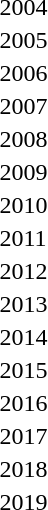<table>
<tr>
<td>2004</td>
<td></td>
<td></td>
<td></td>
</tr>
<tr>
<td>2005</td>
<td></td>
<td></td>
<td></td>
</tr>
<tr>
<td>2006</td>
<td></td>
<td></td>
<td></td>
</tr>
<tr>
<td>2007</td>
<td></td>
<td></td>
<td></td>
</tr>
<tr>
<td>2008</td>
<td></td>
<td></td>
<td></td>
</tr>
<tr>
<td>2009</td>
<td></td>
<td></td>
<td></td>
</tr>
<tr>
<td>2010</td>
<td></td>
<td></td>
<td></td>
</tr>
<tr>
<td>2011</td>
<td></td>
<td></td>
<td></td>
</tr>
<tr>
<td>2012</td>
<td></td>
<td></td>
<td></td>
</tr>
<tr>
<td>2013</td>
<td></td>
<td></td>
<td></td>
</tr>
<tr>
<td>2014</td>
<td></td>
<td></td>
<td></td>
</tr>
<tr>
<td>2015</td>
<td></td>
<td></td>
<td></td>
</tr>
<tr>
<td>2016</td>
<td></td>
<td></td>
<td></td>
</tr>
<tr>
<td>2017</td>
<td></td>
<td></td>
<td></td>
</tr>
<tr>
<td>2018</td>
<td></td>
<td></td>
<td></td>
</tr>
<tr>
<td>2019</td>
<td></td>
<td></td>
<td></td>
</tr>
</table>
